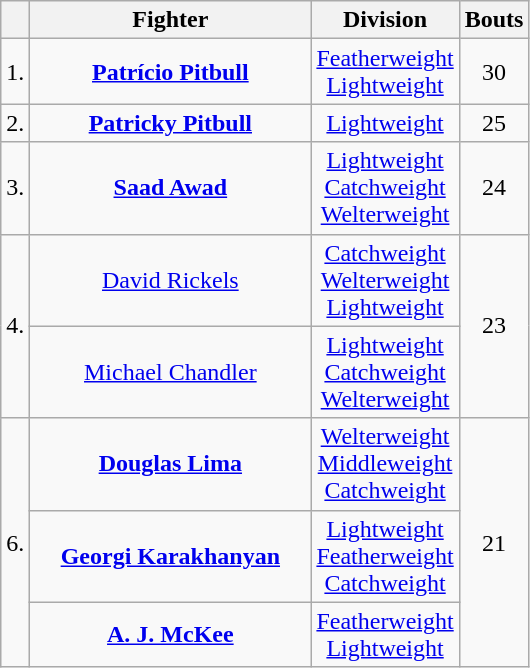<table class=wikitable>
<tr>
<th></th>
<th width=180>Fighter</th>
<th>Division</th>
<th>Bouts</th>
</tr>
<tr>
<td rowspan=1 style="text-align:center;">1.</td>
<td style="text-align:center;"> <strong><a href='#'>Patrício Pitbull</a></strong></td>
<td style="text-align:center;"><a href='#'>Featherweight</a><br><a href='#'>Lightweight</a></td>
<td rowspan=1 style="text-align:center;">30</td>
</tr>
<tr>
<td rowspan=1 style="text-align:center;">2.</td>
<td style="text-align:center;"> <strong><a href='#'>Patricky Pitbull</a></strong></td>
<td style="text-align:center;"><a href='#'>Lightweight</a></td>
<td rowspan=1 style="text-align:center;">25</td>
</tr>
<tr>
<td rowspan=1 style="text-align:center;">3.</td>
<td style="text-align:center;"> <strong><a href='#'>Saad Awad</a></strong></td>
<td style="text-align:center;"><a href='#'>Lightweight</a> <br> <a href='#'>Catchweight</a> <br> <a href='#'>Welterweight</a></td>
<td rowspan=1 style="text-align:center;">24</td>
</tr>
<tr>
<td rowspan=2 style="text-align:center;">4.</td>
<td style="text-align:center;"> <a href='#'>David Rickels</a></td>
<td style="text-align:center;"><a href='#'>Catchweight</a><br><a href='#'>Welterweight</a><br><a href='#'>Lightweight</a></td>
<td rowspan=2 style="text-align:center;">23</td>
</tr>
<tr>
<td style="text-align:center;"> <a href='#'>Michael Chandler</a></td>
<td style="text-align:center;"><a href='#'>Lightweight</a><br><a href='#'>Catchweight</a><br><a href='#'>Welterweight</a></td>
</tr>
<tr>
<td rowspan=3 style="text-align:center;">6.</td>
<td style="text-align:center;"> <strong><a href='#'>Douglas Lima</a></strong></td>
<td style="text-align:center;"><a href='#'>Welterweight</a><br><a href='#'>Middleweight</a><br><a href='#'>Catchweight</a></td>
<td rowspan=3 style="text-align:center;">21</td>
</tr>
<tr>
<td style="text-align:center;"> <strong><a href='#'>Georgi Karakhanyan</a></strong></td>
<td style="text-align:center;"><a href='#'>Lightweight</a><br><a href='#'>Featherweight</a><br><a href='#'>Catchweight</a></td>
</tr>
<tr>
<td style="text-align:center;"> <strong><a href='#'>A. J. McKee</a></strong></td>
<td style="text-align:center;"><a href='#'>Featherweight</a><br><a href='#'>Lightweight</a><br></td>
</tr>
</table>
